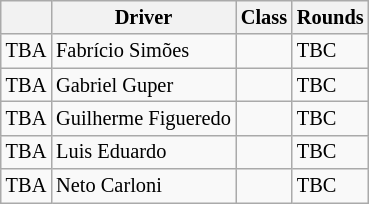<table class="wikitable" style="font-size: 85%;">
<tr>
<th></th>
<th>Driver</th>
<th>Class</th>
<th>Rounds</th>
</tr>
<tr>
<td>TBA</td>
<td> Fabrício Simões</td>
<td></td>
<td>TBC</td>
</tr>
<tr>
<td>TBA</td>
<td> Gabriel Guper</td>
<td></td>
<td>TBC</td>
</tr>
<tr>
<td>TBA</td>
<td> Guilherme Figueredo</td>
<td></td>
<td>TBC</td>
</tr>
<tr>
<td>TBA</td>
<td> Luis Eduardo</td>
<td></td>
<td>TBC</td>
</tr>
<tr>
<td>TBA</td>
<td> Neto Carloni</td>
<td></td>
<td>TBC</td>
</tr>
</table>
